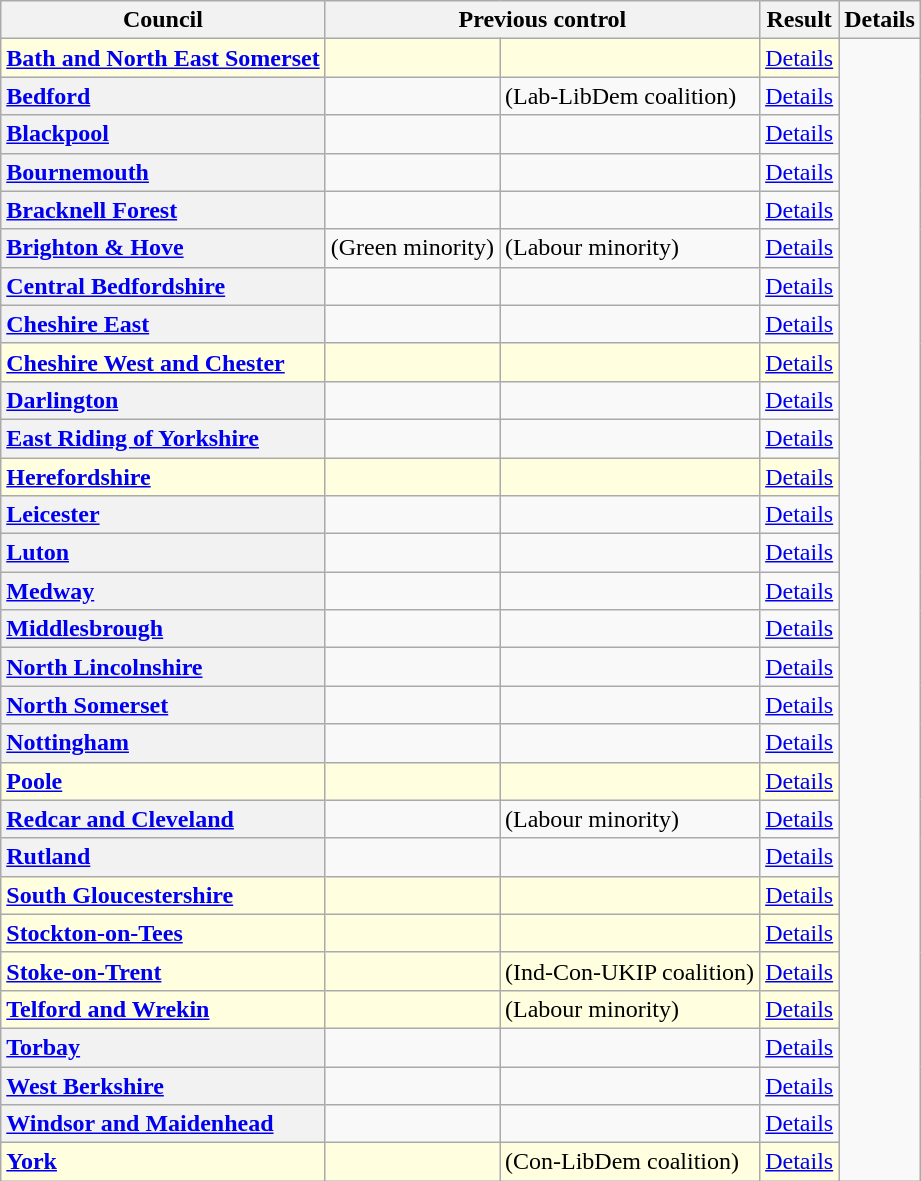<table class="wikitable">
<tr>
<th scope="col">Council</th>
<th colspan=2>Previous control</th>
<th colspan=2>Result</th>
<th scope="col" class="unsortable">Details</th>
</tr>
<tr style="background:lightyellow">
<th scope="row" style="text-align: left; background:lightyellow"><a href='#'>Bath and North East Somerset</a></th>
<td></td>
<td></td>
<td><a href='#'>Details</a></td>
</tr>
<tr>
<th scope="row" style="text-align: left;"><a href='#'>Bedford</a></th>
<td></td>
<td> (Lab-LibDem coalition)</td>
<td><a href='#'>Details</a></td>
</tr>
<tr>
<th scope="row" style="text-align: left;"><a href='#'>Blackpool</a></th>
<td></td>
<td></td>
<td><a href='#'>Details</a></td>
</tr>
<tr>
<th scope="row" style="text-align: left;"><a href='#'>Bournemouth</a></th>
<td></td>
<td></td>
<td><a href='#'>Details</a></td>
</tr>
<tr>
<th scope="row" style="text-align: left;"><a href='#'>Bracknell Forest</a></th>
<td></td>
<td></td>
<td><a href='#'>Details</a></td>
</tr>
<tr>
<th scope="row" style="text-align: left;"><a href='#'>Brighton & Hove</a></th>
<td> (Green minority)</td>
<td> (Labour minority)</td>
<td><a href='#'>Details</a></td>
</tr>
<tr>
<th scope="row" style="text-align: left;"><a href='#'>Central Bedfordshire</a></th>
<td></td>
<td></td>
<td><a href='#'>Details</a></td>
</tr>
<tr>
<th scope="row" style="text-align: left;"><a href='#'>Cheshire East</a></th>
<td></td>
<td></td>
<td><a href='#'>Details</a></td>
</tr>
<tr style="background:lightyellow">
<th scope="row" style="text-align: left; background:lightyellow"><a href='#'>Cheshire West and Chester</a></th>
<td></td>
<td></td>
<td><a href='#'>Details</a></td>
</tr>
<tr>
<th scope="row" style="text-align: left;"><a href='#'>Darlington</a></th>
<td></td>
<td></td>
<td><a href='#'>Details</a></td>
</tr>
<tr>
<th scope="row" style="text-align: left;"><a href='#'>East Riding of Yorkshire</a></th>
<td></td>
<td></td>
<td><a href='#'>Details</a></td>
</tr>
<tr style="text-align: left; background:lightyellow">
<th scope="row" style="text-align: left; background:lightyellow"><a href='#'>Herefordshire</a></th>
<td></td>
<td></td>
<td><a href='#'>Details</a></td>
</tr>
<tr>
<th scope="row" style="text-align: left;"><a href='#'>Leicester</a></th>
<td></td>
<td></td>
<td><a href='#'>Details</a></td>
</tr>
<tr>
<th scope="row" style="text-align: left;"><a href='#'>Luton</a></th>
<td></td>
<td></td>
<td><a href='#'>Details</a></td>
</tr>
<tr>
<th scope="row" style="text-align: left;"><a href='#'>Medway</a></th>
<td></td>
<td></td>
<td><a href='#'>Details</a></td>
</tr>
<tr>
<th scope="row" style="text-align: left;"><a href='#'>Middlesbrough</a></th>
<td></td>
<td></td>
<td><a href='#'>Details</a></td>
</tr>
<tr>
<th scope="row" style="text-align: left;"><a href='#'>North Lincolnshire</a></th>
<td></td>
<td></td>
<td><a href='#'>Details</a></td>
</tr>
<tr>
<th scope="row" style="text-align: left;"><a href='#'>North Somerset</a></th>
<td></td>
<td></td>
<td><a href='#'>Details</a></td>
</tr>
<tr>
<th scope="row" style="text-align: left;"><a href='#'>Nottingham</a></th>
<td></td>
<td></td>
<td><a href='#'>Details</a></td>
</tr>
<tr style="background:lightyellow">
<th scope="row" style="text-align: left; background:lightyellow"><a href='#'>Poole</a></th>
<td></td>
<td></td>
<td><a href='#'>Details</a></td>
</tr>
<tr>
<th scope="row" style="text-align: left;"><a href='#'>Redcar and Cleveland</a></th>
<td></td>
<td> (Labour minority)</td>
<td><a href='#'>Details</a></td>
</tr>
<tr>
<th scope="row" style="text-align: left;"><a href='#'>Rutland</a></th>
<td></td>
<td></td>
<td><a href='#'>Details</a></td>
</tr>
<tr style="background:lightyellow">
<th scope="row" style="text-align: left; background:lightyellow"><a href='#'>South Gloucestershire</a></th>
<td></td>
<td></td>
<td><a href='#'>Details</a></td>
</tr>
<tr style="background:lightyellow">
<th scope="row" style="text-align: left; background:lightyellow"><a href='#'>Stockton-on-Tees</a></th>
<td></td>
<td></td>
<td><a href='#'>Details</a></td>
</tr>
<tr style="text-align: left; background:lightyellow">
<th scope="row" style="text-align: left; background:lightyellow"><a href='#'>Stoke-on-Trent</a></th>
<td></td>
<td> (Ind-Con-UKIP coalition)</td>
<td><a href='#'>Details</a></td>
</tr>
<tr style="background:lightyellow">
<th scope="row" style="text-align: left; background:lightyellow"><a href='#'>Telford and Wrekin</a></th>
<td></td>
<td> (Labour minority)</td>
<td><a href='#'>Details</a></td>
</tr>
<tr>
<th scope="row" style="text-align: left;"><a href='#'>Torbay</a></th>
<td></td>
<td></td>
<td><a href='#'>Details</a></td>
</tr>
<tr>
<th scope="row" style="text-align: left;"><a href='#'>West Berkshire</a></th>
<td></td>
<td></td>
<td><a href='#'>Details</a></td>
</tr>
<tr>
<th scope="row" style="text-align: left;"><a href='#'>Windsor and Maidenhead</a></th>
<td></td>
<td></td>
<td><a href='#'>Details</a></td>
</tr>
<tr style="background:lightyellow">
<th scope="row" style="text-align: left; background:lightyellow"><a href='#'>York</a></th>
<td></td>
<td> (Con-LibDem coalition)</td>
<td><a href='#'>Details</a></td>
</tr>
</table>
